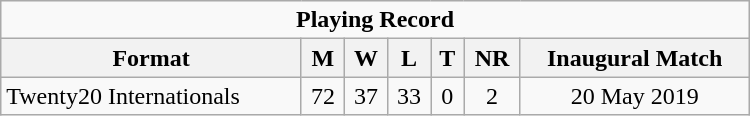<table class="wikitable" style="text-align: center; width: 500px;">
<tr>
<td colspan=7 align="center"><strong>Playing Record</strong></td>
</tr>
<tr>
<th>Format</th>
<th>M</th>
<th>W</th>
<th>L</th>
<th>T</th>
<th>NR</th>
<th>Inaugural Match</th>
</tr>
<tr>
<td align="left">Twenty20 Internationals</td>
<td>72</td>
<td>37</td>
<td>33</td>
<td>0</td>
<td>2</td>
<td>20 May 2019</td>
</tr>
</table>
